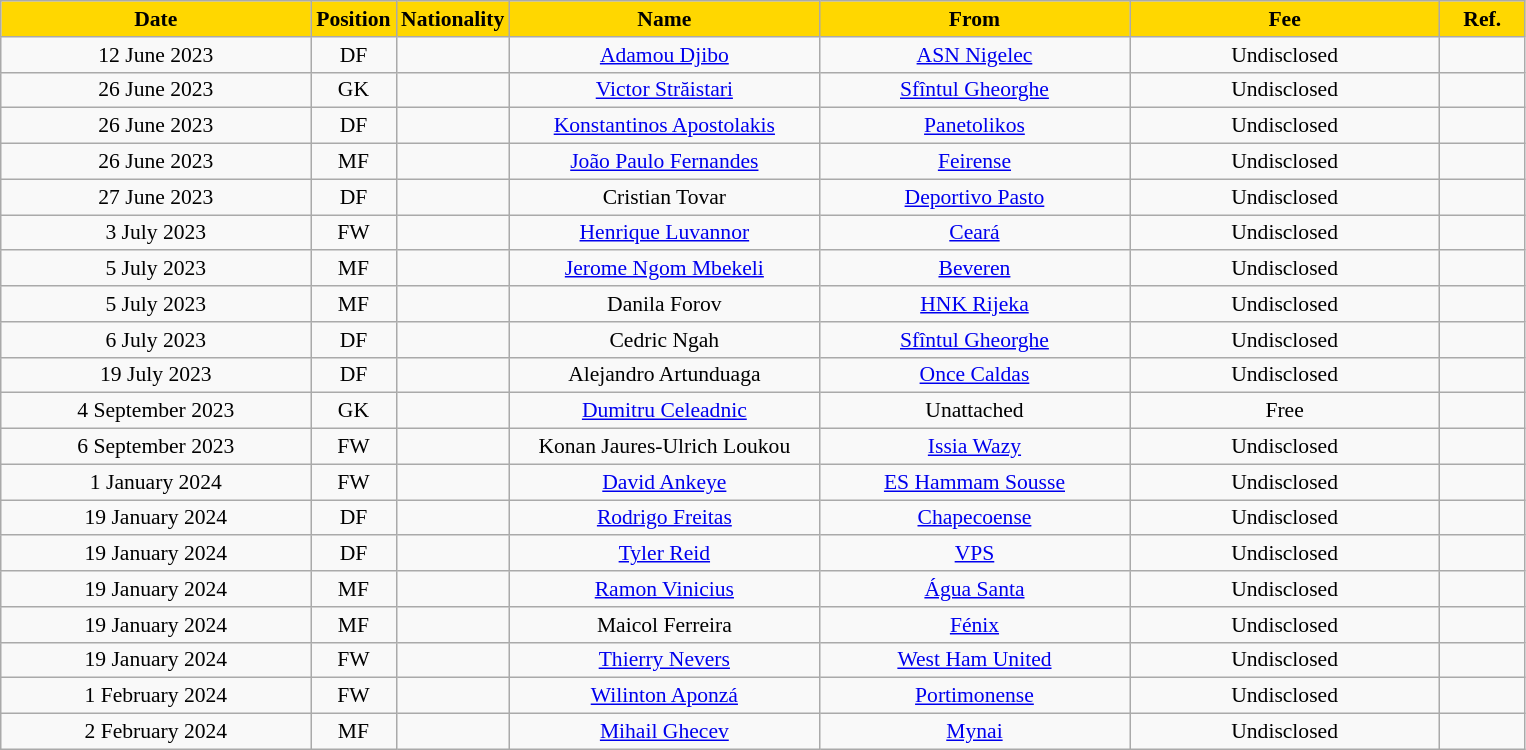<table class="wikitable"  style="text-align:center; font-size:90%; ">
<tr>
<th style="background:gold; color:black; width:200px;">Date</th>
<th style="background:gold; color:black; width:50px;">Position</th>
<th style="background:gold; color:black; width:50px;">Nationality</th>
<th style="background:gold; color:black; width:200px;">Name</th>
<th style="background:gold; color:black; width:200px;">From</th>
<th style="background:gold; color:black; width:200px;">Fee</th>
<th style="background:gold; color:black; width:50px;">Ref.</th>
</tr>
<tr>
<td>12 June 2023</td>
<td>DF</td>
<td></td>
<td><a href='#'>Adamou Djibo</a></td>
<td><a href='#'>ASN Nigelec</a></td>
<td>Undisclosed</td>
<td></td>
</tr>
<tr>
<td>26 June 2023</td>
<td>GK</td>
<td></td>
<td><a href='#'>Victor Străistari</a></td>
<td><a href='#'>Sfîntul Gheorghe</a></td>
<td>Undisclosed</td>
<td></td>
</tr>
<tr>
<td>26 June 2023</td>
<td>DF</td>
<td></td>
<td><a href='#'>Konstantinos Apostolakis</a></td>
<td><a href='#'>Panetolikos</a></td>
<td>Undisclosed</td>
<td></td>
</tr>
<tr>
<td>26 June 2023</td>
<td>MF</td>
<td></td>
<td><a href='#'>João Paulo Fernandes</a></td>
<td><a href='#'>Feirense</a></td>
<td>Undisclosed</td>
<td></td>
</tr>
<tr>
<td>27 June 2023</td>
<td>DF</td>
<td></td>
<td>Cristian Tovar</td>
<td><a href='#'>Deportivo Pasto</a></td>
<td>Undisclosed</td>
<td></td>
</tr>
<tr>
<td>3 July 2023</td>
<td>FW</td>
<td></td>
<td><a href='#'>Henrique Luvannor</a></td>
<td><a href='#'>Ceará</a></td>
<td>Undisclosed</td>
<td></td>
</tr>
<tr>
<td>5 July 2023</td>
<td>MF</td>
<td></td>
<td><a href='#'>Jerome Ngom Mbekeli</a></td>
<td><a href='#'>Beveren</a></td>
<td>Undisclosed</td>
<td></td>
</tr>
<tr>
<td>5 July 2023</td>
<td>MF</td>
<td></td>
<td>Danila Forov</td>
<td><a href='#'>HNK Rijeka</a></td>
<td>Undisclosed</td>
<td></td>
</tr>
<tr>
<td>6 July 2023</td>
<td>DF</td>
<td></td>
<td>Cedric Ngah</td>
<td><a href='#'>Sfîntul Gheorghe</a></td>
<td>Undisclosed</td>
<td></td>
</tr>
<tr>
<td>19 July 2023</td>
<td>DF</td>
<td></td>
<td>Alejandro Artunduaga</td>
<td><a href='#'>Once Caldas</a></td>
<td>Undisclosed</td>
<td></td>
</tr>
<tr>
<td>4 September 2023</td>
<td>GK</td>
<td></td>
<td><a href='#'>Dumitru Celeadnic</a></td>
<td>Unattached</td>
<td>Free</td>
<td></td>
</tr>
<tr>
<td>6 September 2023</td>
<td>FW</td>
<td></td>
<td>Konan Jaures-Ulrich Loukou</td>
<td><a href='#'>Issia Wazy</a></td>
<td>Undisclosed</td>
<td></td>
</tr>
<tr>
<td>1 January 2024</td>
<td>FW</td>
<td></td>
<td><a href='#'>David Ankeye</a></td>
<td><a href='#'>ES Hammam Sousse</a></td>
<td>Undisclosed</td>
<td></td>
</tr>
<tr>
<td>19 January 2024</td>
<td>DF</td>
<td></td>
<td><a href='#'>Rodrigo Freitas</a></td>
<td><a href='#'>Chapecoense</a></td>
<td>Undisclosed</td>
<td></td>
</tr>
<tr>
<td>19 January 2024</td>
<td>DF</td>
<td></td>
<td><a href='#'>Tyler Reid</a></td>
<td><a href='#'>VPS</a></td>
<td>Undisclosed</td>
<td></td>
</tr>
<tr>
<td>19 January 2024</td>
<td>MF</td>
<td></td>
<td><a href='#'>Ramon Vinicius</a></td>
<td><a href='#'>Água Santa</a></td>
<td>Undisclosed</td>
<td></td>
</tr>
<tr>
<td>19 January 2024</td>
<td>MF</td>
<td></td>
<td>Maicol Ferreira</td>
<td><a href='#'>Fénix</a></td>
<td>Undisclosed</td>
<td></td>
</tr>
<tr>
<td>19 January 2024</td>
<td>FW</td>
<td></td>
<td><a href='#'>Thierry Nevers</a></td>
<td><a href='#'>West Ham United</a></td>
<td>Undisclosed</td>
<td></td>
</tr>
<tr>
<td>1 February 2024</td>
<td>FW</td>
<td></td>
<td><a href='#'>Wilinton Aponzá</a></td>
<td><a href='#'>Portimonense</a></td>
<td>Undisclosed</td>
<td></td>
</tr>
<tr>
<td>2 February 2024</td>
<td>MF</td>
<td></td>
<td><a href='#'>Mihail Ghecev</a></td>
<td><a href='#'>Mynai</a></td>
<td>Undisclosed</td>
<td></td>
</tr>
</table>
